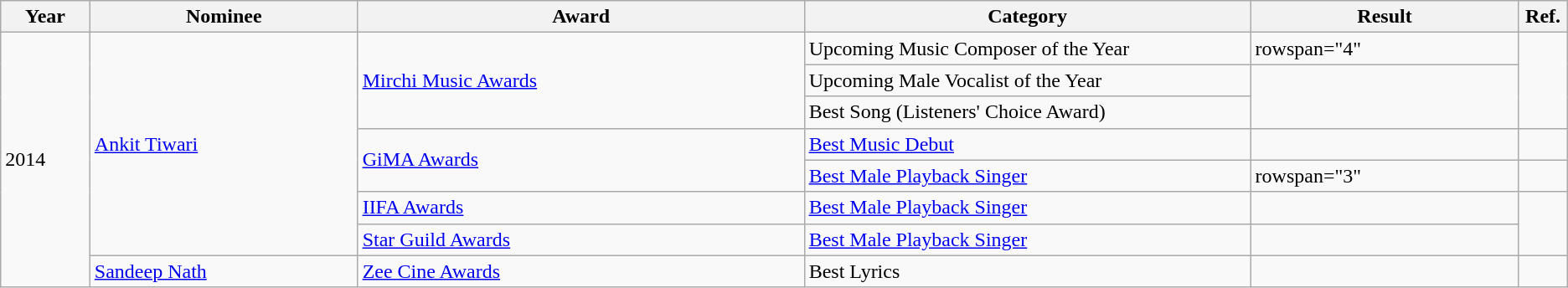<table class="wikitable sortable">
<tr>
<th width=5%>Year</th>
<th width=15%>Nominee</th>
<th width=25%>Award</th>
<th width=25%>Category</th>
<th width=15%>Result</th>
<th width=2%>Ref.</th>
</tr>
<tr>
<td rowspan="8">2014</td>
<td rowspan="7"><a href='#'>Ankit Tiwari</a></td>
<td rowspan="3"><a href='#'>Mirchi Music Awards</a></td>
<td>Upcoming Music Composer of the Year</td>
<td>rowspan="4" </td>
<td rowspan="3"></td>
</tr>
<tr>
<td>Upcoming Male Vocalist of the Year</td>
</tr>
<tr>
<td>Best Song (Listeners' Choice Award)</td>
</tr>
<tr>
<td rowspan="2"><a href='#'>GiMA Awards</a></td>
<td><a href='#'>Best Music Debut</a></td>
<td></td>
</tr>
<tr>
<td><a href='#'>Best Male Playback Singer</a></td>
<td>rowspan="3" </td>
<td></td>
</tr>
<tr>
<td><a href='#'>IIFA Awards</a></td>
<td><a href='#'>Best Male Playback Singer</a></td>
<td></td>
</tr>
<tr>
<td><a href='#'>Star Guild Awards</a></td>
<td><a href='#'>Best Male Playback Singer</a></td>
<td></td>
</tr>
<tr>
<td><a href='#'>Sandeep Nath</a></td>
<td><a href='#'>Zee Cine Awards</a></td>
<td>Best Lyrics</td>
<td></td>
<td></td>
</tr>
</table>
